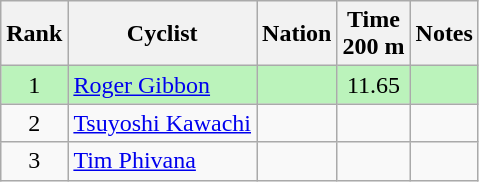<table class="wikitable sortable" style="text-align:center">
<tr>
<th>Rank</th>
<th>Cyclist</th>
<th>Nation</th>
<th>Time<br>200 m</th>
<th>Notes</th>
</tr>
<tr bgcolor=bbf3bb>
<td>1</td>
<td align=left><a href='#'>Roger Gibbon</a></td>
<td align=left></td>
<td>11.65</td>
<td></td>
</tr>
<tr>
<td>2</td>
<td align=left><a href='#'>Tsuyoshi Kawachi</a></td>
<td align=left></td>
<td></td>
<td></td>
</tr>
<tr>
<td>3</td>
<td align=left><a href='#'>Tim Phivana</a></td>
<td align=left></td>
<td></td>
<td></td>
</tr>
</table>
